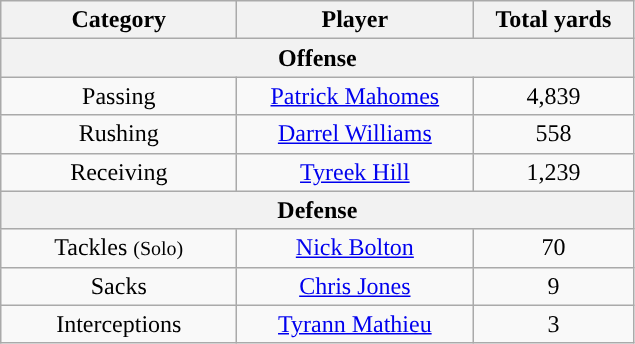<table class="wikitable" style="text-align:center">
<tr>
<th width="150">Category</th>
<th width="150">Player</th>
<th width="100">Total yards</th>
</tr>
<tr>
<th align="center" colspan="4">Offense</th>
</tr>
<tr>
<td>Passing</td>
<td><a href='#'>Patrick Mahomes</a></td>
<td>4,839</td>
</tr>
<tr>
<td>Rushing</td>
<td><a href='#'>Darrel Williams</a></td>
<td>558</td>
</tr>
<tr>
<td>Receiving</td>
<td><a href='#'>Tyreek Hill</a></td>
<td>1,239</td>
</tr>
<tr>
<th align="center" colspan="4">Defense</th>
</tr>
<tr>
<td>Tackles <small>(Solo)</small></td>
<td><a href='#'>Nick Bolton</a></td>
<td>70</td>
</tr>
<tr>
<td>Sacks</td>
<td><a href='#'>Chris Jones</a></td>
<td>9</td>
</tr>
<tr>
<td>Interceptions</td>
<td><a href='#'>Tyrann Mathieu</a></td>
<td>3</td>
</tr>
</table>
